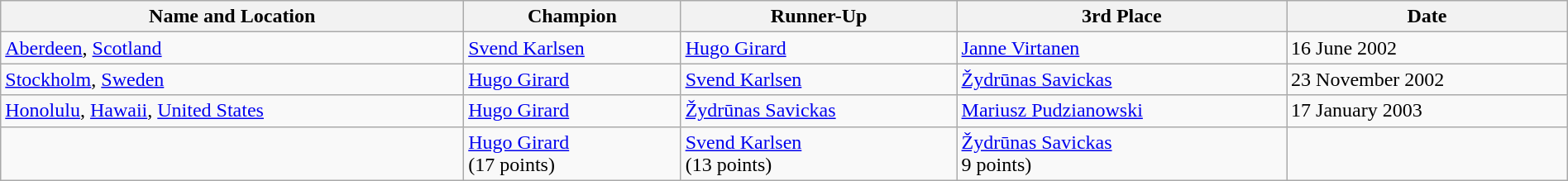<table class="wikitable" style="display: inline-table;width: 100%;">
<tr>
<th>Name and Location</th>
<th>Champion</th>
<th>Runner-Up</th>
<th>3rd Place</th>
<th>Date</th>
</tr>
<tr>
<td> <a href='#'>Aberdeen</a>, <a href='#'>Scotland</a> <br> </td>
<td> <a href='#'>Svend Karlsen</a></td>
<td> <a href='#'>Hugo Girard</a></td>
<td> <a href='#'>Janne Virtanen</a></td>
<td>16 June 2002</td>
</tr>
<tr>
<td> <a href='#'>Stockholm</a>, <a href='#'>Sweden</a> <br> </td>
<td> <a href='#'>Hugo Girard</a></td>
<td> <a href='#'>Svend Karlsen</a></td>
<td> <a href='#'>Žydrūnas Savickas</a></td>
<td>23 November 2002</td>
</tr>
<tr>
<td> <a href='#'>Honolulu</a>, <a href='#'>Hawaii</a>, <a href='#'>United States</a> <br> </td>
<td> <a href='#'>Hugo Girard</a></td>
<td> <a href='#'>Žydrūnas Savickas</a></td>
<td> <a href='#'>Mariusz Pudzianowski</a></td>
<td>17 January 2003</td>
</tr>
<tr>
<td></td>
<td> <a href='#'>Hugo Girard</a> <br> (17 points)</td>
<td> <a href='#'>Svend Karlsen</a> <br> (13 points)</td>
<td> <a href='#'>Žydrūnas Savickas</a> <br> 9 points)</td>
<td></td>
</tr>
</table>
